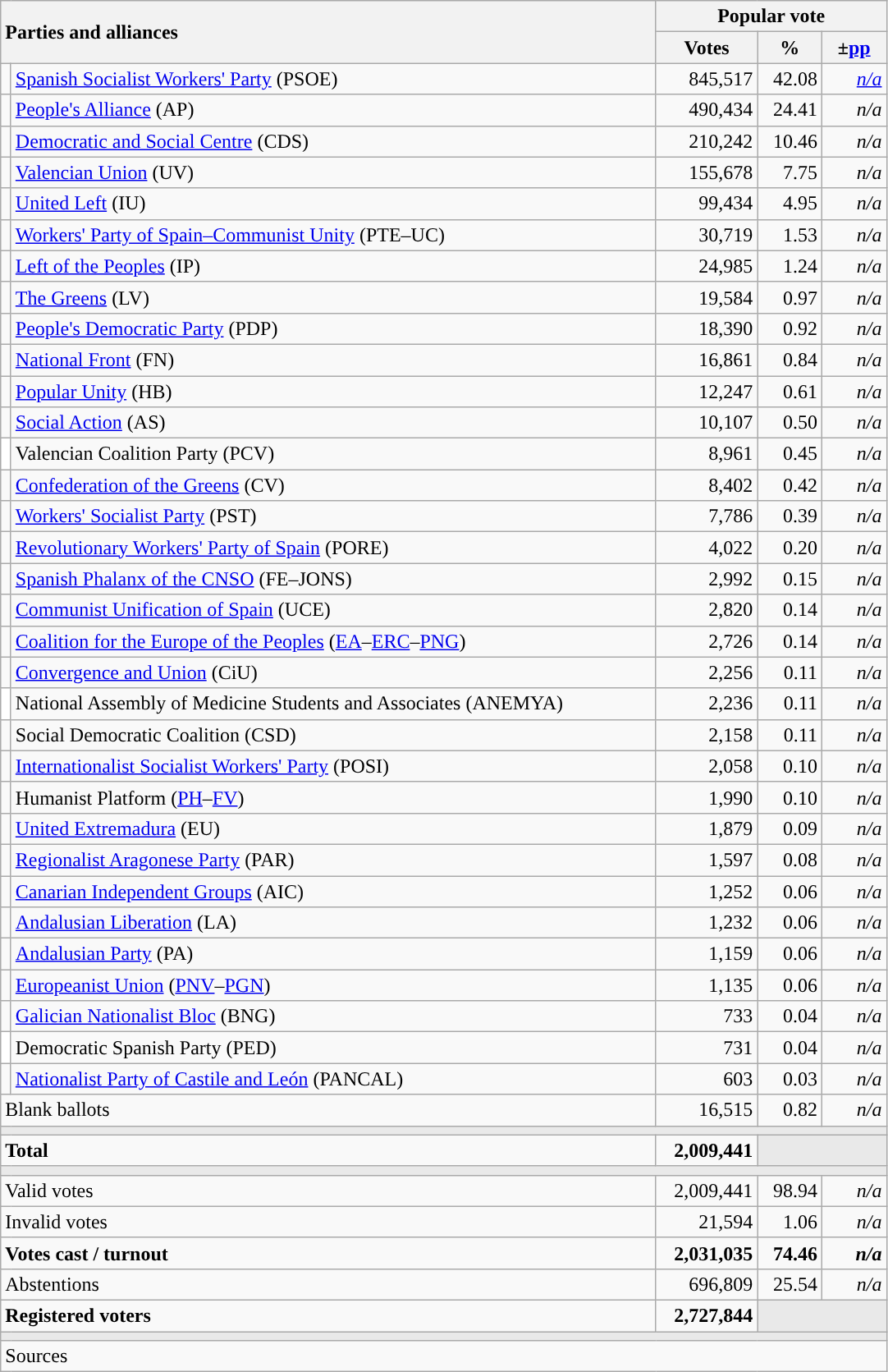<table class="wikitable" style="text-align:right">
<tr>
<th style="text-align:left;" rowspan="2" colspan="2" width="525">Parties and alliances</th>
<th colspan="3">Popular vote</th>
</tr>
<tr>
<th width="75">Votes</th>
<th width="45">%</th>
<th width="45">±<a href='#'>pp</a></th>
</tr>
<tr>
<td width="1" style="color:inherit;background:"></td>
<td align="left"><a href='#'>Spanish Socialist Workers' Party</a> (PSOE)</td>
<td>845,517</td>
<td>42.08</td>
<td><em><a href='#'>n/a</a></em></td>
</tr>
<tr>
<td style="color:inherit;background:"></td>
<td align="left"><a href='#'>People's Alliance</a> (AP)</td>
<td>490,434</td>
<td>24.41</td>
<td><em>n/a</em></td>
</tr>
<tr>
<td style="color:inherit;background:"></td>
<td align="left"><a href='#'>Democratic and Social Centre</a> (CDS)</td>
<td>210,242</td>
<td>10.46</td>
<td><em>n/a</em></td>
</tr>
<tr>
<td style="color:inherit;background:"></td>
<td align="left"><a href='#'>Valencian Union</a> (UV)</td>
<td>155,678</td>
<td>7.75</td>
<td><em>n/a</em></td>
</tr>
<tr>
<td style="color:inherit;background:"></td>
<td align="left"><a href='#'>United Left</a> (IU)</td>
<td>99,434</td>
<td>4.95</td>
<td><em>n/a</em></td>
</tr>
<tr>
<td style="color:inherit;background:"></td>
<td align="left"><a href='#'>Workers' Party of Spain–Communist Unity</a> (PTE–UC)</td>
<td>30,719</td>
<td>1.53</td>
<td><em>n/a</em></td>
</tr>
<tr>
<td style="color:inherit;background:"></td>
<td align="left"><a href='#'>Left of the Peoples</a> (IP)</td>
<td>24,985</td>
<td>1.24</td>
<td><em>n/a</em></td>
</tr>
<tr>
<td style="color:inherit;background:"></td>
<td align="left"><a href='#'>The Greens</a> (LV)</td>
<td>19,584</td>
<td>0.97</td>
<td><em>n/a</em></td>
</tr>
<tr>
<td style="color:inherit;background:"></td>
<td align="left"><a href='#'>People's Democratic Party</a> (PDP)</td>
<td>18,390</td>
<td>0.92</td>
<td><em>n/a</em></td>
</tr>
<tr>
<td style="color:inherit;background:"></td>
<td align="left"><a href='#'>National Front</a> (FN)</td>
<td>16,861</td>
<td>0.84</td>
<td><em>n/a</em></td>
</tr>
<tr>
<td style="color:inherit;background:"></td>
<td align="left"><a href='#'>Popular Unity</a> (HB)</td>
<td>12,247</td>
<td>0.61</td>
<td><em>n/a</em></td>
</tr>
<tr>
<td style="color:inherit;background:"></td>
<td align="left"><a href='#'>Social Action</a> (AS)</td>
<td>10,107</td>
<td>0.50</td>
<td><em>n/a</em></td>
</tr>
<tr>
<td bgcolor="white"></td>
<td align="left">Valencian Coalition Party (PCV)</td>
<td>8,961</td>
<td>0.45</td>
<td><em>n/a</em></td>
</tr>
<tr>
<td style="color:inherit;background:"></td>
<td align="left"><a href='#'>Confederation of the Greens</a> (CV)</td>
<td>8,402</td>
<td>0.42</td>
<td><em>n/a</em></td>
</tr>
<tr>
<td style="color:inherit;background:"></td>
<td align="left"><a href='#'>Workers' Socialist Party</a> (PST)</td>
<td>7,786</td>
<td>0.39</td>
<td><em>n/a</em></td>
</tr>
<tr>
<td style="color:inherit;background:"></td>
<td align="left"><a href='#'>Revolutionary Workers' Party of Spain</a> (PORE)</td>
<td>4,022</td>
<td>0.20</td>
<td><em>n/a</em></td>
</tr>
<tr>
<td style="color:inherit;background:"></td>
<td align="left"><a href='#'>Spanish Phalanx of the CNSO</a> (FE–JONS)</td>
<td>2,992</td>
<td>0.15</td>
<td><em>n/a</em></td>
</tr>
<tr>
<td style="color:inherit;background:"></td>
<td align="left"><a href='#'>Communist Unification of Spain</a> (UCE)</td>
<td>2,820</td>
<td>0.14</td>
<td><em>n/a</em></td>
</tr>
<tr>
<td style="color:inherit;background:"></td>
<td align="left"><a href='#'>Coalition for the Europe of the Peoples</a> (<a href='#'>EA</a>–<a href='#'>ERC</a>–<a href='#'>PNG</a>)</td>
<td>2,726</td>
<td>0.14</td>
<td><em>n/a</em></td>
</tr>
<tr>
<td style="color:inherit;background:"></td>
<td align="left"><a href='#'>Convergence and Union</a> (CiU)</td>
<td>2,256</td>
<td>0.11</td>
<td><em>n/a</em></td>
</tr>
<tr>
<td bgcolor="white"></td>
<td align="left">National Assembly of Medicine Students and Associates (ANEMYA)</td>
<td>2,236</td>
<td>0.11</td>
<td><em>n/a</em></td>
</tr>
<tr>
<td style="color:inherit;background:"></td>
<td align="left">Social Democratic Coalition (CSD)</td>
<td>2,158</td>
<td>0.11</td>
<td><em>n/a</em></td>
</tr>
<tr>
<td style="color:inherit;background:"></td>
<td align="left"><a href='#'>Internationalist Socialist Workers' Party</a> (POSI)</td>
<td>2,058</td>
<td>0.10</td>
<td><em>n/a</em></td>
</tr>
<tr>
<td style="color:inherit;background:"></td>
<td align="left">Humanist Platform (<a href='#'>PH</a>–<a href='#'>FV</a>)</td>
<td>1,990</td>
<td>0.10</td>
<td><em>n/a</em></td>
</tr>
<tr>
<td style="color:inherit;background:"></td>
<td align="left"><a href='#'>United Extremadura</a> (EU)</td>
<td>1,879</td>
<td>0.09</td>
<td><em>n/a</em></td>
</tr>
<tr>
<td style="color:inherit;background:"></td>
<td align="left"><a href='#'>Regionalist Aragonese Party</a> (PAR)</td>
<td>1,597</td>
<td>0.08</td>
<td><em>n/a</em></td>
</tr>
<tr>
<td style="color:inherit;background:"></td>
<td align="left"><a href='#'>Canarian Independent Groups</a> (AIC)</td>
<td>1,252</td>
<td>0.06</td>
<td><em>n/a</em></td>
</tr>
<tr>
<td style="color:inherit;background:"></td>
<td align="left"><a href='#'>Andalusian Liberation</a> (LA)</td>
<td>1,232</td>
<td>0.06</td>
<td><em>n/a</em></td>
</tr>
<tr>
<td style="color:inherit;background:"></td>
<td align="left"><a href='#'>Andalusian Party</a> (PA)</td>
<td>1,159</td>
<td>0.06</td>
<td><em>n/a</em></td>
</tr>
<tr>
<td style="color:inherit;background:"></td>
<td align="left"><a href='#'>Europeanist Union</a> (<a href='#'>PNV</a>–<a href='#'>PGN</a>)</td>
<td>1,135</td>
<td>0.06</td>
<td><em>n/a</em></td>
</tr>
<tr>
<td style="color:inherit;background:"></td>
<td align="left"><a href='#'>Galician Nationalist Bloc</a> (BNG)</td>
<td>733</td>
<td>0.04</td>
<td><em>n/a</em></td>
</tr>
<tr>
<td bgcolor="white"></td>
<td align="left">Democratic Spanish Party (PED)</td>
<td>731</td>
<td>0.04</td>
<td><em>n/a</em></td>
</tr>
<tr>
<td style="color:inherit;background:"></td>
<td align="left"><a href='#'>Nationalist Party of Castile and León</a> (PANCAL)</td>
<td>603</td>
<td>0.03</td>
<td><em>n/a</em></td>
</tr>
<tr>
<td align="left" colspan="2">Blank ballots</td>
<td>16,515</td>
<td>0.82</td>
<td><em>n/a</em></td>
</tr>
<tr>
<td colspan="5" bgcolor="#E9E9E9"></td>
</tr>
<tr style="font-weight:bold;">
<td align="left" colspan="2">Total</td>
<td>2,009,441</td>
<td bgcolor="#E9E9E9" colspan="2"></td>
</tr>
<tr>
<td colspan="5" bgcolor="#E9E9E9"></td>
</tr>
<tr>
<td align="left" colspan="2">Valid votes</td>
<td>2,009,441</td>
<td>98.94</td>
<td><em>n/a</em></td>
</tr>
<tr>
<td align="left" colspan="2">Invalid votes</td>
<td>21,594</td>
<td>1.06</td>
<td><em>n/a</em></td>
</tr>
<tr style="font-weight:bold;">
<td align="left" colspan="2">Votes cast / turnout</td>
<td>2,031,035</td>
<td>74.46</td>
<td><em>n/a</em></td>
</tr>
<tr>
<td align="left" colspan="2">Abstentions</td>
<td>696,809</td>
<td>25.54</td>
<td><em>n/a</em></td>
</tr>
<tr style="font-weight:bold;">
<td align="left" colspan="2">Registered voters</td>
<td>2,727,844</td>
<td bgcolor="#E9E9E9" colspan="2"></td>
</tr>
<tr>
<td colspan="5" bgcolor="#E9E9E9"></td>
</tr>
<tr>
<td align="left" colspan="5">Sources</td>
</tr>
</table>
